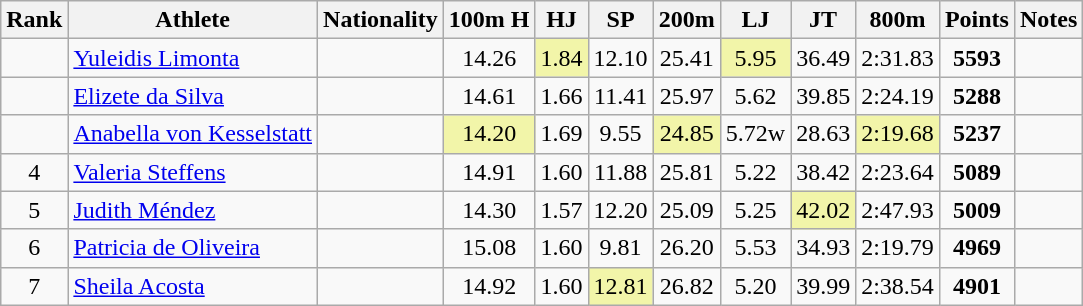<table class="wikitable sortable" style=" text-align:center;">
<tr>
<th>Rank</th>
<th>Athlete</th>
<th>Nationality</th>
<th>100m H</th>
<th>HJ</th>
<th>SP</th>
<th>200m</th>
<th>LJ</th>
<th>JT</th>
<th>800m</th>
<th>Points</th>
<th>Notes</th>
</tr>
<tr>
<td></td>
<td align=left><a href='#'>Yuleidis Limonta</a></td>
<td align=left></td>
<td>14.26</td>
<td bgcolor=#F2F5A9>1.84</td>
<td>12.10</td>
<td>25.41</td>
<td bgcolor=#F2F5A9>5.95</td>
<td>36.49</td>
<td>2:31.83</td>
<td><strong>5593</strong></td>
<td></td>
</tr>
<tr>
<td></td>
<td align=left><a href='#'>Elizete da Silva</a></td>
<td align=left></td>
<td>14.61</td>
<td>1.66</td>
<td>11.41</td>
<td>25.97</td>
<td>5.62</td>
<td>39.85</td>
<td>2:24.19</td>
<td><strong>5288</strong></td>
<td></td>
</tr>
<tr>
<td></td>
<td align=left><a href='#'>Anabella von Kesselstatt</a></td>
<td align=left></td>
<td bgcolor=#F2F5A9>14.20</td>
<td>1.69</td>
<td>9.55</td>
<td bgcolor=#F2F5A9>24.85</td>
<td>5.72w</td>
<td>28.63</td>
<td bgcolor=#F2F5A9>2:19.68</td>
<td><strong>5237</strong></td>
<td></td>
</tr>
<tr>
<td>4</td>
<td align=left><a href='#'>Valeria Steffens</a></td>
<td align=left></td>
<td>14.91</td>
<td>1.60</td>
<td>11.88</td>
<td>25.81</td>
<td>5.22</td>
<td>38.42</td>
<td>2:23.64</td>
<td><strong>5089</strong></td>
<td></td>
</tr>
<tr>
<td>5</td>
<td align=left><a href='#'>Judith Méndez</a></td>
<td align=left></td>
<td>14.30</td>
<td>1.57</td>
<td>12.20</td>
<td>25.09</td>
<td>5.25</td>
<td bgcolor=#F2F5A9>42.02</td>
<td>2:47.93</td>
<td><strong>5009</strong></td>
<td></td>
</tr>
<tr>
<td>6</td>
<td align=left><a href='#'>Patricia de Oliveira</a></td>
<td align=left></td>
<td>15.08</td>
<td>1.60</td>
<td>9.81</td>
<td>26.20</td>
<td>5.53</td>
<td>34.93</td>
<td>2:19.79</td>
<td><strong>4969</strong></td>
<td></td>
</tr>
<tr>
<td>7</td>
<td align=left><a href='#'>Sheila Acosta</a></td>
<td align=left></td>
<td>14.92</td>
<td>1.60</td>
<td bgcolor=#F2F5A9>12.81</td>
<td>26.82</td>
<td>5.20</td>
<td>39.99</td>
<td>2:38.54</td>
<td><strong>4901</strong></td>
<td></td>
</tr>
</table>
